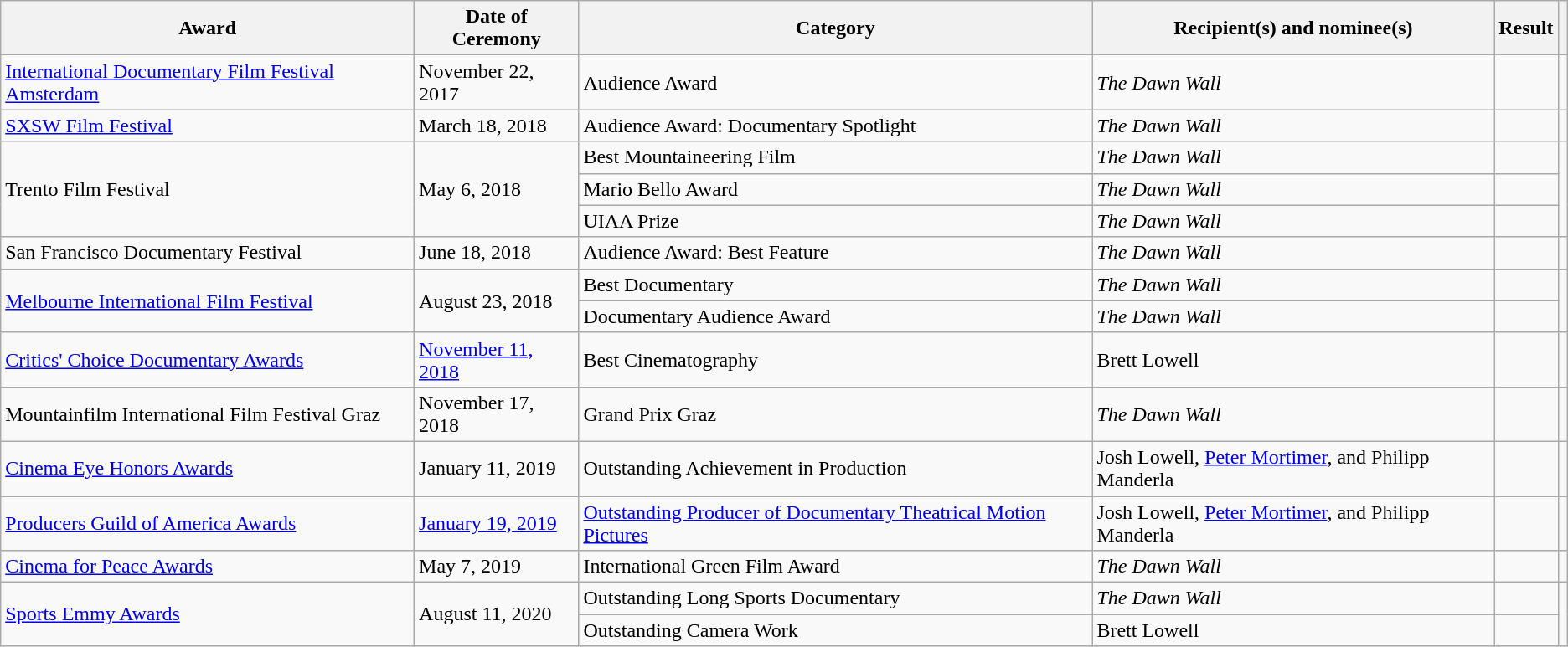<table class="wikitable sortable">
<tr>
<th>Award</th>
<th>Date of Ceremony</th>
<th>Category</th>
<th>Recipient(s) and nominee(s)</th>
<th>Result</th>
<th class="unsortable"></th>
</tr>
<tr>
<td><a href='#'>International Documentary Film Festival Amsterdam</a></td>
<td>November 22, 2017</td>
<td>Audience Award</td>
<td><em>The Dawn Wall</em></td>
<td></td>
<td></td>
</tr>
<tr>
<td><a href='#'>SXSW Film Festival</a></td>
<td>March 18, 2018</td>
<td>Audience Award: Documentary Spotlight</td>
<td><em>The Dawn Wall</em></td>
<td></td>
<td></td>
</tr>
<tr>
<td rowspan="3">Trento Film Festival</td>
<td rowspan="3">May 6, 2018</td>
<td>Best Mountaineering Film</td>
<td><em>The Dawn Wall</em></td>
<td></td>
<td rowspan="3"></td>
</tr>
<tr>
<td>Mario Bello Award</td>
<td><em>The Dawn Wall</em></td>
<td></td>
</tr>
<tr>
<td>UIAA Prize</td>
<td><em>The Dawn Wall</em></td>
<td></td>
</tr>
<tr>
<td>San Francisco Documentary Festival</td>
<td>June 18, 2018</td>
<td>Audience Award: Best Feature</td>
<td><em>The Dawn Wall</em></td>
<td></td>
<td></td>
</tr>
<tr>
<td rowspan="2"><a href='#'>Melbourne International Film Festival</a></td>
<td rowspan="2">August 23, 2018</td>
<td>Best Documentary</td>
<td><em>The Dawn Wall</em></td>
<td></td>
<td rowspan="2"></td>
</tr>
<tr>
<td>Documentary Audience Award</td>
<td><em>The Dawn Wall</em></td>
<td></td>
</tr>
<tr>
<td><a href='#'>Critics' Choice Documentary Awards</a></td>
<td><a href='#'>November 11, 2018</a></td>
<td>Best Cinematography</td>
<td>Brett Lowell</td>
<td></td>
<td></td>
</tr>
<tr>
<td>Mountainfilm International Film Festival Graz</td>
<td>November 17, 2018</td>
<td>Grand Prix Graz</td>
<td><em>The Dawn Wall</em></td>
<td></td>
<td></td>
</tr>
<tr>
<td><a href='#'>Cinema Eye Honors Awards</a></td>
<td>January 11, 2019</td>
<td>Outstanding Achievement in Production</td>
<td>Josh Lowell, <a href='#'>Peter Mortimer</a>, and Philipp Manderla</td>
<td></td>
<td></td>
</tr>
<tr>
<td><a href='#'>Producers Guild of America Awards</a></td>
<td><a href='#'>January 19, 2019</a></td>
<td><a href='#'>Outstanding Producer of Documentary Theatrical Motion Pictures</a></td>
<td>Josh Lowell, <a href='#'>Peter Mortimer</a>, and Philipp Manderla</td>
<td></td>
<td></td>
</tr>
<tr>
<td><a href='#'>Cinema for Peace Awards</a></td>
<td>May 7, 2019</td>
<td>International Green Film Award</td>
<td><em>The Dawn Wall</em></td>
<td></td>
<td></td>
</tr>
<tr>
<td rowspan="2"><a href='#'>Sports Emmy Awards</a></td>
<td rowspan="2">August 11, 2020</td>
<td>Outstanding Long Sports Documentary</td>
<td><em>The Dawn Wall</em></td>
<td></td>
<td rowspan="2"></td>
</tr>
<tr>
<td>Outstanding Camera Work</td>
<td>Brett Lowell</td>
<td></td>
</tr>
</table>
